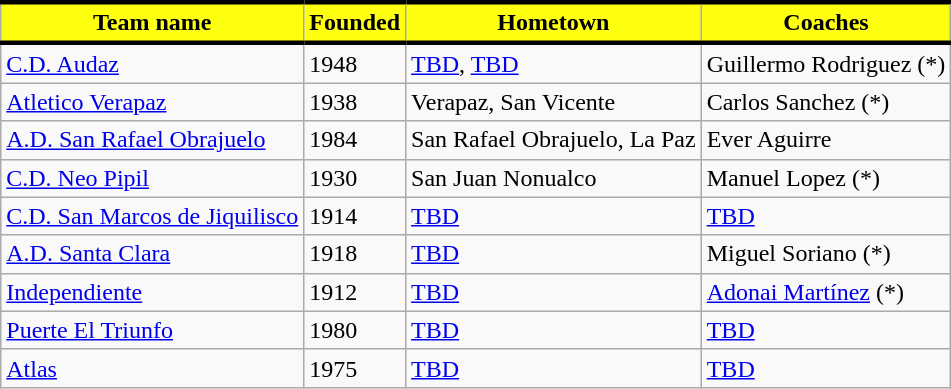<table class="wikitable">
<tr>
<th style="background:#FFFF10; color:black; border-top:black 3px solid; border-bottom:black 3px solid;">Team name</th>
<th style="background:#FFFF10; color:black; border-top:black 3px solid; border-bottom:black 3px solid;">Founded</th>
<th style="background:#FFFF10; color:black; border-top:black 3px solid; border-bottom:black 3px solid;">Hometown</th>
<th style="background:#FFFF10; color:black; border-top:black 3px solid; border-bottom:black 3px solid;">Coaches</th>
</tr>
<tr>
<td><a href='#'>C.D. Audaz</a></td>
<td>1948</td>
<td> <a href='#'>TBD</a>, <a href='#'>TBD</a></td>
<td> Guillermo Rodriguez (*)</td>
</tr>
<tr>
<td><a href='#'>Atletico Verapaz</a></td>
<td>1938</td>
<td> Verapaz, San Vicente</td>
<td> Carlos Sanchez (*)</td>
</tr>
<tr>
<td><a href='#'>A.D. San Rafael Obrajuelo</a></td>
<td>1984</td>
<td> San Rafael Obrajuelo, La Paz</td>
<td> Ever Aguirre</td>
</tr>
<tr>
<td><a href='#'>C.D. Neo Pipil</a></td>
<td>1930</td>
<td> San Juan Nonualco</td>
<td> Manuel Lopez (*)</td>
</tr>
<tr>
<td><a href='#'>C.D. San Marcos de Jiquilisco</a></td>
<td>1914</td>
<td> <a href='#'>TBD</a></td>
<td> <a href='#'>TBD</a></td>
</tr>
<tr>
<td><a href='#'>A.D. Santa Clara</a></td>
<td>1918</td>
<td> <a href='#'>TBD</a></td>
<td> Miguel Soriano (*)</td>
</tr>
<tr>
<td><a href='#'>Independiente</a></td>
<td>1912</td>
<td> <a href='#'>TBD</a></td>
<td> <a href='#'>Adonai Martínez</a> (*)</td>
</tr>
<tr>
<td><a href='#'>Puerte El Triunfo</a></td>
<td>1980</td>
<td> <a href='#'>TBD</a></td>
<td> <a href='#'>TBD</a></td>
</tr>
<tr>
<td><a href='#'>Atlas</a></td>
<td>1975</td>
<td> <a href='#'>TBD</a></td>
<td> <a href='#'>TBD</a></td>
</tr>
</table>
